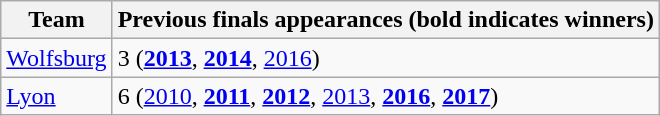<table class="wikitable">
<tr>
<th>Team</th>
<th>Previous finals appearances (bold indicates winners)</th>
</tr>
<tr>
<td> <a href='#'>Wolfsburg</a></td>
<td>3 (<strong><a href='#'>2013</a></strong>, <strong><a href='#'>2014</a></strong>, <a href='#'>2016</a>)</td>
</tr>
<tr>
<td> <a href='#'>Lyon</a></td>
<td>6 (<a href='#'>2010</a>, <strong><a href='#'>2011</a></strong>, <strong><a href='#'>2012</a></strong>, <a href='#'>2013</a>, <strong><a href='#'>2016</a></strong>, <strong><a href='#'>2017</a></strong>)</td>
</tr>
</table>
